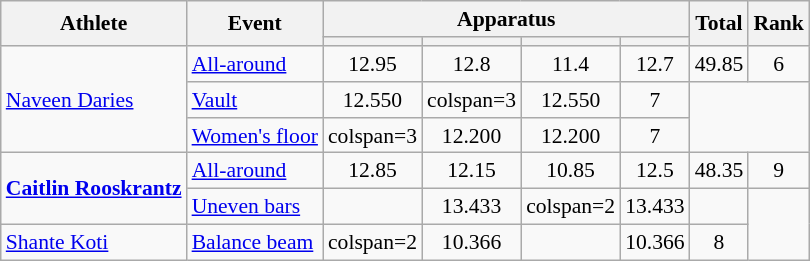<table class=wikitable style=font-size:90%;text-align:center>
<tr>
<th rowspan=2>Athlete</th>
<th rowspan=2>Event</th>
<th colspan=4>Apparatus</th>
<th rowspan=2>Total</th>
<th rowspan=2>Rank</th>
</tr>
<tr style=font-size:95%>
<th></th>
<th></th>
<th></th>
<th></th>
</tr>
<tr>
<td align=left rowspan=3><a href='#'>Naveen Daries</a></td>
<td align=left><a href='#'>All-around</a></td>
<td>12.95</td>
<td>12.8</td>
<td>11.4</td>
<td>12.7</td>
<td>49.85</td>
<td>6</td>
</tr>
<tr>
<td align=left><a href='#'>Vault</a></td>
<td>12.550</td>
<td>colspan=3 </td>
<td>12.550</td>
<td>7</td>
</tr>
<tr>
<td align=left><a href='#'>Women's floor</a></td>
<td>colspan=3 </td>
<td>12.200</td>
<td>12.200</td>
<td>7</td>
</tr>
<tr>
<td align=left rowspan=2><strong><a href='#'>Caitlin Rooskrantz</a></strong></td>
<td align=left><a href='#'>All-around</a></td>
<td>12.85</td>
<td>12.15</td>
<td>10.85</td>
<td>12.5</td>
<td>48.35</td>
<td>9</td>
</tr>
<tr>
<td align=left><a href='#'>Uneven bars</a></td>
<td></td>
<td>13.433</td>
<td>colspan=2 </td>
<td>13.433</td>
<td></td>
</tr>
<tr>
<td align=left><a href='#'>Shante Koti</a></td>
<td align=left><a href='#'>Balance beam</a></td>
<td>colspan=2 </td>
<td>10.366</td>
<td></td>
<td>10.366</td>
<td>8</td>
</tr>
</table>
